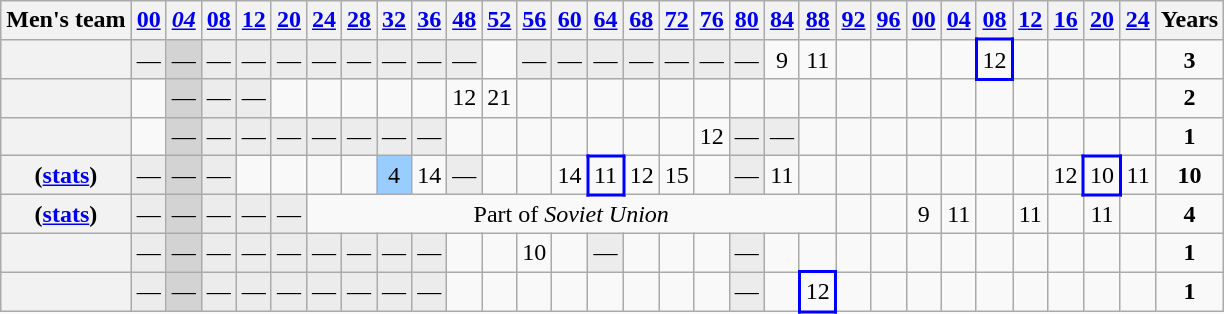<table class="wikitable plainrowheaders sticky-header" style="text-align: center; margin-left: 1em;">
<tr>
<th scope="col">Men's team</th>
<th scope="col"><a href='#'>00</a></th>
<th scope="col"><em><a href='#'>04</a></em></th>
<th scope="col"><a href='#'>08</a></th>
<th scope="col"><a href='#'>12</a></th>
<th scope="col"><a href='#'>20</a></th>
<th scope="col"><a href='#'>24</a></th>
<th scope="col"><a href='#'>28</a></th>
<th scope="col"><a href='#'>32</a></th>
<th scope="col"><a href='#'>36</a></th>
<th scope="col"><a href='#'>48</a></th>
<th scope="col"><a href='#'>52</a></th>
<th scope="col"><a href='#'>56</a></th>
<th scope="col"><a href='#'>60</a></th>
<th scope="col"><a href='#'>64</a></th>
<th scope="col"><a href='#'>68</a></th>
<th scope="col"><a href='#'>72</a></th>
<th scope="col"><a href='#'>76</a></th>
<th scope="col"><a href='#'>80</a></th>
<th scope="col"><a href='#'>84</a></th>
<th scope="col"><a href='#'>88</a></th>
<th scope="col"><a href='#'>92</a></th>
<th scope="col"><a href='#'>96</a></th>
<th scope="col"><a href='#'>00</a></th>
<th scope="col"><a href='#'>04</a></th>
<th scope="col"><a href='#'>08</a></th>
<th scope="col"><a href='#'>12</a></th>
<th scope="col"><a href='#'>16</a></th>
<th scope="col"><a href='#'>20</a></th>
<th scope="col"><a href='#'>24</a></th>
<th scope="col">Years</th>
</tr>
<tr>
<th scope="row"></th>
<td style="background-color: #ececec;">—</td>
<td style="background-color: lightgray;">—</td>
<td style="background-color: #ececec;">—</td>
<td style="background-color: #ececec;">—</td>
<td style="background-color: #ececec;">—</td>
<td style="background-color: #ececec;">—</td>
<td style="background-color: #ececec;">—</td>
<td style="background-color: #ececec;">—</td>
<td style="background-color: #ececec;">—</td>
<td style="background-color: #ececec;">—</td>
<td></td>
<td style="background-color: #ececec;">—</td>
<td style="background-color: #ececec;">—</td>
<td style="background-color: #ececec;">—</td>
<td style="background-color: #ececec;">—</td>
<td style="background-color: #ececec;">—</td>
<td style="background-color: #ececec;">—</td>
<td style="background-color: #ececec;">—</td>
<td>9</td>
<td>11</td>
<td></td>
<td></td>
<td></td>
<td></td>
<td style="border: 2px solid blue;">12</td>
<td></td>
<td></td>
<td></td>
<td></td>
<td><strong>3</strong></td>
</tr>
<tr>
<th scope="row"></th>
<td></td>
<td style="background-color: lightgray;">—</td>
<td style="background-color: #ececec;">—</td>
<td style="background-color: #ececec;">—</td>
<td></td>
<td></td>
<td></td>
<td></td>
<td></td>
<td>12</td>
<td>21</td>
<td></td>
<td></td>
<td></td>
<td></td>
<td></td>
<td></td>
<td></td>
<td></td>
<td></td>
<td></td>
<td></td>
<td></td>
<td></td>
<td></td>
<td></td>
<td></td>
<td></td>
<td></td>
<td><strong>2</strong></td>
</tr>
<tr>
<th scope="row"></th>
<td></td>
<td style="background-color: lightgray;">—</td>
<td style="background-color: #ececec;">—</td>
<td style="background-color: #ececec;">—</td>
<td style="background-color: #ececec;">—</td>
<td style="background-color: #ececec;">—</td>
<td style="background-color: #ececec;">—</td>
<td style="background-color: #ececec;">—</td>
<td style="background-color: #ececec;">—</td>
<td></td>
<td></td>
<td></td>
<td></td>
<td></td>
<td></td>
<td></td>
<td>12</td>
<td style="background-color: #ececec;">—</td>
<td style="background-color: #ececec;">—</td>
<td></td>
<td></td>
<td></td>
<td></td>
<td></td>
<td></td>
<td></td>
<td></td>
<td></td>
<td></td>
<td><strong>1</strong></td>
</tr>
<tr>
<th scope="row"> (<a href='#'>stats</a>)</th>
<td style="background-color: #ececec;">—</td>
<td style="background-color: lightgray;">—</td>
<td style="background-color: #ececec;">—</td>
<td></td>
<td></td>
<td></td>
<td></td>
<td style="background-color: #9acdff;">4</td>
<td>14</td>
<td style="background-color: #ececec;">—</td>
<td></td>
<td></td>
<td>14</td>
<td style="border: 2px solid blue;">11</td>
<td>12</td>
<td>15</td>
<td></td>
<td style="background-color: #ececec;">—</td>
<td>11</td>
<td></td>
<td></td>
<td></td>
<td></td>
<td></td>
<td></td>
<td></td>
<td>12</td>
<td style="border: 2px solid blue;">10</td>
<td>11</td>
<td><strong>10</strong></td>
</tr>
<tr>
<th scope="row"> (<a href='#'>stats</a>)</th>
<td style="background-color: #ececec;">—</td>
<td style="background-color: lightgray;">—</td>
<td style="background-color: #ececec;">—</td>
<td style="background-color: #ececec;">—</td>
<td style="background-color: #ececec;">—</td>
<td colspan="15">Part of <em>Soviet Union</em></td>
<td></td>
<td></td>
<td>9</td>
<td>11</td>
<td></td>
<td>11</td>
<td></td>
<td>11</td>
<td></td>
<td><strong>4</strong></td>
</tr>
<tr>
<th scope="row"></th>
<td style="background-color: #ececec;">—</td>
<td style="background-color: lightgray;">—</td>
<td style="background-color: #ececec;">—</td>
<td style="background-color: #ececec;">—</td>
<td style="background-color: #ececec;">—</td>
<td style="background-color: #ececec;">—</td>
<td style="background-color: #ececec;">—</td>
<td style="background-color: #ececec;">—</td>
<td style="background-color: #ececec;">—</td>
<td></td>
<td></td>
<td>10</td>
<td></td>
<td style="background-color: #ececec;">—</td>
<td></td>
<td></td>
<td></td>
<td style="background-color: #ececec;">—</td>
<td></td>
<td></td>
<td></td>
<td></td>
<td></td>
<td></td>
<td></td>
<td></td>
<td></td>
<td></td>
<td></td>
<td><strong>1</strong></td>
</tr>
<tr>
<th scope="row"></th>
<td style="background-color: #ececec;">—</td>
<td style="background-color: lightgray;">—</td>
<td style="background-color: #ececec;">—</td>
<td style="background-color: #ececec;">—</td>
<td style="background-color: #ececec;">—</td>
<td style="background-color: #ececec;">—</td>
<td style="background-color: #ececec;">—</td>
<td style="background-color: #ececec;">—</td>
<td style="background-color: #ececec;">—</td>
<td></td>
<td></td>
<td></td>
<td></td>
<td></td>
<td></td>
<td></td>
<td></td>
<td style="background-color: #ececec;">—</td>
<td></td>
<td style="border: 2px solid blue;">12</td>
<td></td>
<td></td>
<td></td>
<td></td>
<td></td>
<td></td>
<td></td>
<td></td>
<td></td>
<td><strong>1</strong></td>
</tr>
</table>
